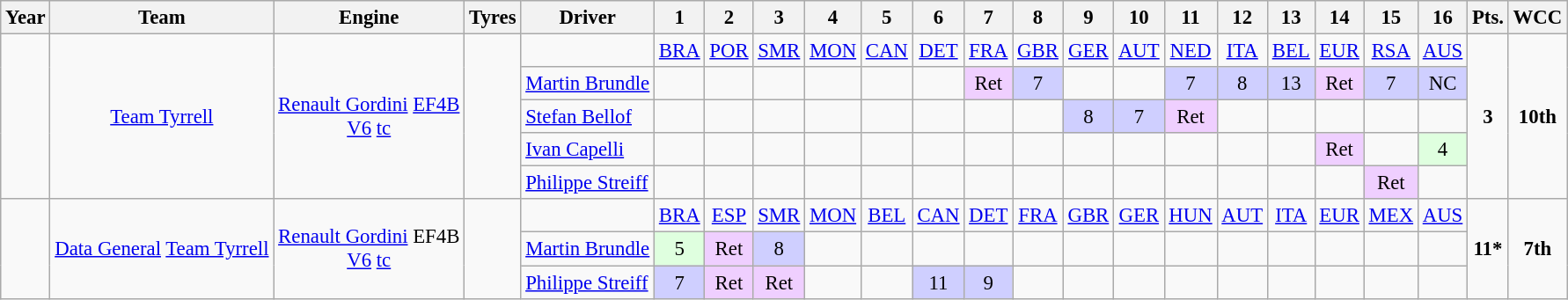<table class="wikitable" style="text-align:center; font-size:95%">
<tr>
<th>Year</th>
<th>Team</th>
<th>Engine</th>
<th>Tyres</th>
<th>Driver</th>
<th>1</th>
<th>2</th>
<th>3</th>
<th>4</th>
<th>5</th>
<th>6</th>
<th>7</th>
<th>8</th>
<th>9</th>
<th>10</th>
<th>11</th>
<th>12</th>
<th>13</th>
<th>14</th>
<th>15</th>
<th>16</th>
<th>Pts.</th>
<th>WCC</th>
</tr>
<tr>
<td rowspan="5"></td>
<td rowspan="5"><a href='#'>Team Tyrrell</a></td>
<td rowspan="5"><a href='#'>Renault Gordini</a> <a href='#'>EF4B</a><br><a href='#'>V6</a> <a href='#'>tc</a></td>
<td rowspan="5"></td>
<td></td>
<td><a href='#'>BRA</a></td>
<td><a href='#'>POR</a></td>
<td><a href='#'>SMR</a></td>
<td><a href='#'>MON</a></td>
<td><a href='#'>CAN</a></td>
<td><a href='#'>DET</a></td>
<td><a href='#'>FRA</a></td>
<td><a href='#'>GBR</a></td>
<td><a href='#'>GER</a></td>
<td><a href='#'>AUT</a></td>
<td><a href='#'>NED</a></td>
<td><a href='#'>ITA</a></td>
<td><a href='#'>BEL</a></td>
<td><a href='#'>EUR</a></td>
<td><a href='#'>RSA</a></td>
<td><a href='#'>AUS</a></td>
<td rowspan="5"><strong>3</strong></td>
<td rowspan="5"><strong>10th</strong></td>
</tr>
<tr>
<td align="left"> <a href='#'>Martin Brundle</a></td>
<td></td>
<td></td>
<td></td>
<td></td>
<td></td>
<td></td>
<td style="background:#EFCFFF;">Ret</td>
<td style="background:#CFCFFF;">7</td>
<td></td>
<td></td>
<td style="background:#CFCFFF;">7</td>
<td style="background:#CFCFFF;">8</td>
<td style="background:#CFCFFF;">13</td>
<td style="background:#EFCFFF;">Ret</td>
<td style="background:#CFCFFF;">7</td>
<td style="background:#CFCFFF;">NC</td>
</tr>
<tr>
<td align="left"> <a href='#'>Stefan Bellof</a></td>
<td></td>
<td></td>
<td></td>
<td></td>
<td></td>
<td></td>
<td></td>
<td></td>
<td style="background:#CFCFFF;">8</td>
<td style="background:#CFCFFF;">7</td>
<td style="background:#EFCFFF;">Ret</td>
<td></td>
<td></td>
<td></td>
<td></td>
<td></td>
</tr>
<tr>
<td align="left"> <a href='#'>Ivan Capelli</a></td>
<td></td>
<td></td>
<td></td>
<td></td>
<td></td>
<td></td>
<td></td>
<td></td>
<td></td>
<td></td>
<td></td>
<td></td>
<td></td>
<td style="background:#EFCFFF;">Ret</td>
<td></td>
<td style="background:#DFFFDF;">4</td>
</tr>
<tr>
<td align="left"> <a href='#'>Philippe Streiff</a></td>
<td></td>
<td></td>
<td></td>
<td></td>
<td></td>
<td></td>
<td></td>
<td></td>
<td></td>
<td></td>
<td></td>
<td></td>
<td></td>
<td></td>
<td style="background:#EFCFFF;">Ret</td>
<td></td>
</tr>
<tr>
<td rowspan="3"></td>
<td rowspan="3"><a href='#'>Data General</a> <a href='#'>Team Tyrrell</a></td>
<td rowspan="3"><a href='#'>Renault Gordini</a> EF4B<br><a href='#'>V6</a> <a href='#'>tc</a></td>
<td rowspan="3"></td>
<td></td>
<td><a href='#'>BRA</a></td>
<td><a href='#'>ESP</a></td>
<td><a href='#'>SMR</a></td>
<td><a href='#'>MON</a></td>
<td><a href='#'>BEL</a></td>
<td><a href='#'>CAN</a></td>
<td><a href='#'>DET</a></td>
<td><a href='#'>FRA</a></td>
<td><a href='#'>GBR</a></td>
<td><a href='#'>GER</a></td>
<td><a href='#'>HUN</a></td>
<td><a href='#'>AUT</a></td>
<td><a href='#'>ITA</a></td>
<td><a href='#'>EUR</a></td>
<td><a href='#'>MEX</a></td>
<td><a href='#'>AUS</a></td>
<td rowspan="3"><strong>11*</strong></td>
<td rowspan="3"><strong>7th</strong></td>
</tr>
<tr>
<td align="left"> <a href='#'>Martin Brundle</a></td>
<td style="background:#DFFFDF;">5</td>
<td style="background:#EFCFFF;">Ret</td>
<td style="background:#CFCFFF;">8</td>
<td></td>
<td></td>
<td></td>
<td></td>
<td></td>
<td></td>
<td></td>
<td></td>
<td></td>
<td></td>
<td></td>
<td></td>
<td></td>
</tr>
<tr>
<td align="left"> <a href='#'>Philippe Streiff</a></td>
<td style="background:#CFCFFF;">7</td>
<td style="background:#EFCFFF;">Ret</td>
<td style="background:#EFCFFF;">Ret</td>
<td></td>
<td></td>
<td style="background:#cfcfff;">11</td>
<td style="background:#cfcfff;">9</td>
<td></td>
<td></td>
<td></td>
<td></td>
<td></td>
<td></td>
<td></td>
<td></td>
<td></td>
</tr>
</table>
